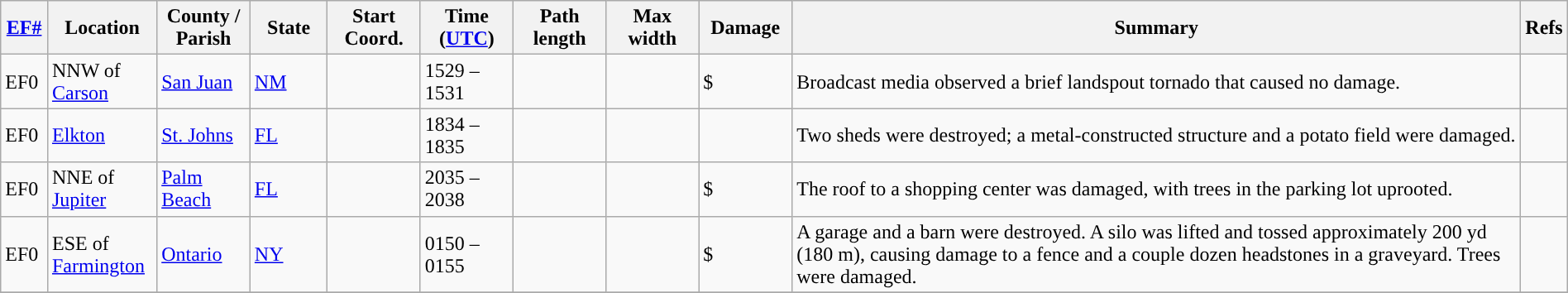<table class="wikitable sortable" style="width:100%;">
<tr>
<th scope="col" width="3%" align="center"><a href='#'>EF#</a></th>
<th scope="col" width="7%" align="center" class="unsortable">Location</th>
<th scope="col" width="6%" align="center" class="unsortable">County / Parish</th>
<th scope="col" width="5%" align="center">State</th>
<th scope="col" width="6%" align="center">Start Coord.</th>
<th scope="col" width="6%" align="center">Time (<a href='#'>UTC</a>)</th>
<th scope="col" width="6%" align="center">Path length</th>
<th scope="col" width="6%" align="center">Max width</th>
<th scope="col" width="6%" align="center">Damage</th>
<th scope="col" width="48%" class="unsortable" align="center">Summary</th>
<th scope="col" width="48%" class="unsortable" align="center">Refs</th>
</tr>
<tr>
<td>EF0</td>
<td>NNW of <a href='#'>Carson</a></td>
<td><a href='#'>San Juan</a></td>
<td><a href='#'>NM</a></td>
<td></td>
<td>1529 – 1531</td>
<td></td>
<td></td>
<td>$</td>
<td>Broadcast media observed a brief landspout tornado that caused no damage.</td>
<td></td>
</tr>
<tr>
<td>EF0</td>
<td><a href='#'>Elkton</a></td>
<td><a href='#'>St. Johns</a></td>
<td><a href='#'>FL</a></td>
<td></td>
<td>1834 – 1835</td>
<td></td>
<td></td>
<td></td>
<td>Two sheds were destroyed; a metal-constructed structure and a potato field were damaged.</td>
<td></td>
</tr>
<tr>
<td>EF0</td>
<td>NNE of <a href='#'>Jupiter</a></td>
<td><a href='#'>Palm Beach</a></td>
<td><a href='#'>FL</a></td>
<td></td>
<td>2035 – 2038</td>
<td></td>
<td></td>
<td>$</td>
<td>The roof to a shopping center was damaged, with trees in the parking lot uprooted.</td>
<td></td>
</tr>
<tr>
<td>EF0</td>
<td>ESE of <a href='#'>Farmington</a></td>
<td><a href='#'>Ontario</a></td>
<td><a href='#'>NY</a></td>
<td></td>
<td>0150 – 0155</td>
<td></td>
<td></td>
<td>$</td>
<td>A garage and a barn were destroyed. A silo was lifted and tossed approximately 200 yd (180 m), causing damage to a fence and a couple dozen headstones in a graveyard. Trees were damaged.</td>
<td></td>
</tr>
<tr>
</tr>
</table>
